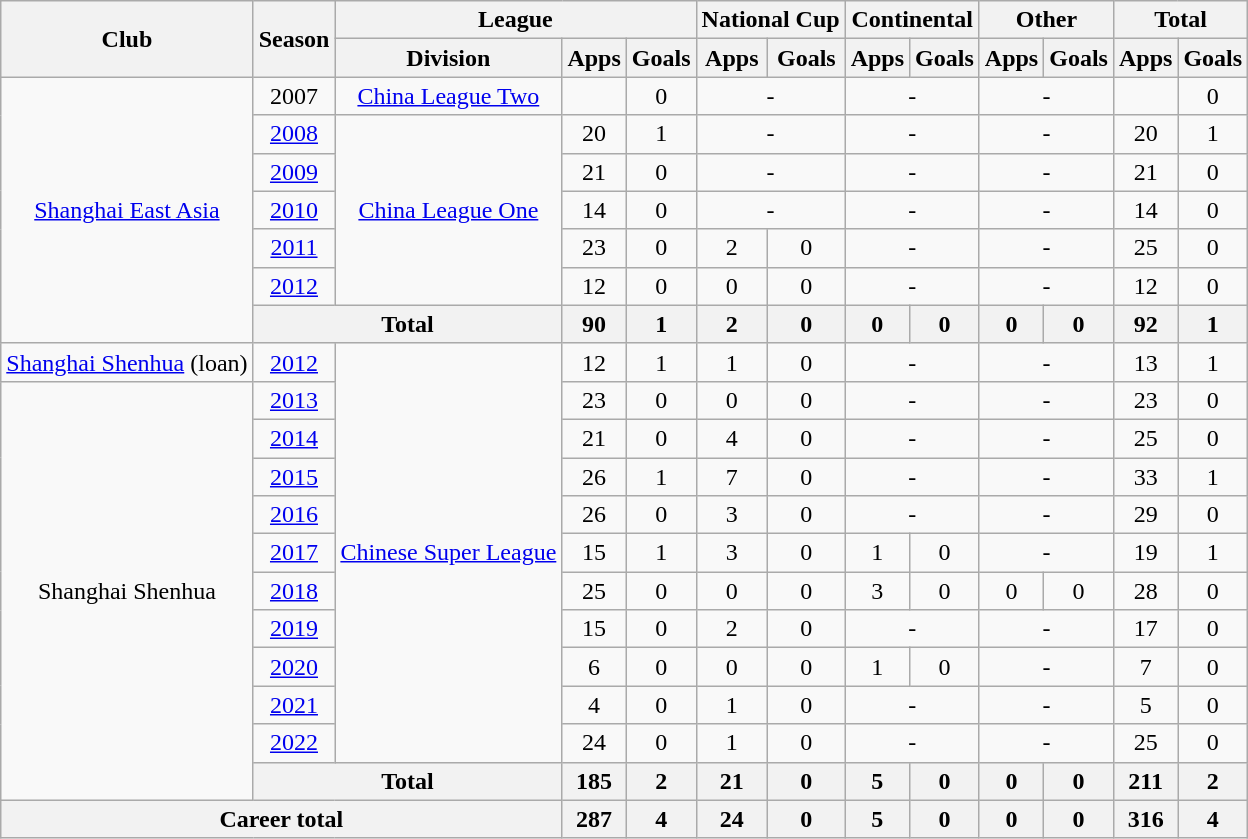<table class="wikitable" style="text-align: center">
<tr>
<th rowspan="2">Club</th>
<th rowspan="2">Season</th>
<th colspan="3">League</th>
<th colspan="2">National Cup</th>
<th colspan="2">Continental</th>
<th colspan="2">Other</th>
<th colspan="2">Total</th>
</tr>
<tr>
<th>Division</th>
<th>Apps</th>
<th>Goals</th>
<th>Apps</th>
<th>Goals</th>
<th>Apps</th>
<th>Goals</th>
<th>Apps</th>
<th>Goals</th>
<th>Apps</th>
<th>Goals</th>
</tr>
<tr>
<td rowspan="7"><a href='#'>Shanghai East Asia</a></td>
<td>2007</td>
<td><a href='#'>China League Two</a></td>
<td></td>
<td>0</td>
<td colspan="2">-</td>
<td colspan="2">-</td>
<td colspan="2">-</td>
<td></td>
<td>0</td>
</tr>
<tr>
<td><a href='#'>2008</a></td>
<td rowspan="5"><a href='#'>China League One</a></td>
<td>20</td>
<td>1</td>
<td colspan="2">-</td>
<td colspan="2">-</td>
<td colspan="2">-</td>
<td>20</td>
<td>1</td>
</tr>
<tr>
<td><a href='#'>2009</a></td>
<td>21</td>
<td>0</td>
<td colspan="2">-</td>
<td colspan="2">-</td>
<td colspan="2">-</td>
<td>21</td>
<td>0</td>
</tr>
<tr>
<td><a href='#'>2010</a></td>
<td>14</td>
<td>0</td>
<td colspan="2">-</td>
<td colspan="2">-</td>
<td colspan="2">-</td>
<td>14</td>
<td>0</td>
</tr>
<tr>
<td><a href='#'>2011</a></td>
<td>23</td>
<td>0</td>
<td>2</td>
<td>0</td>
<td colspan="2">-</td>
<td colspan="2">-</td>
<td>25</td>
<td>0</td>
</tr>
<tr>
<td><a href='#'>2012</a></td>
<td>12</td>
<td>0</td>
<td>0</td>
<td>0</td>
<td colspan="2">-</td>
<td colspan="2">-</td>
<td>12</td>
<td>0</td>
</tr>
<tr>
<th colspan="2"><strong>Total</strong></th>
<th>90</th>
<th>1</th>
<th>2</th>
<th>0</th>
<th>0</th>
<th>0</th>
<th>0</th>
<th>0</th>
<th>92</th>
<th>1</th>
</tr>
<tr>
<td><a href='#'>Shanghai Shenhua</a> (loan)</td>
<td><a href='#'>2012</a></td>
<td rowspan="11"><a href='#'>Chinese Super League</a></td>
<td>12</td>
<td>1</td>
<td>1</td>
<td>0</td>
<td colspan="2">-</td>
<td colspan="2">-</td>
<td>13</td>
<td>1</td>
</tr>
<tr>
<td rowspan="11">Shanghai Shenhua</td>
<td><a href='#'>2013</a></td>
<td>23</td>
<td>0</td>
<td>0</td>
<td>0</td>
<td colspan="2">-</td>
<td colspan="2">-</td>
<td>23</td>
<td>0</td>
</tr>
<tr>
<td><a href='#'>2014</a></td>
<td>21</td>
<td>0</td>
<td>4</td>
<td>0</td>
<td colspan="2">-</td>
<td colspan="2">-</td>
<td>25</td>
<td>0</td>
</tr>
<tr>
<td><a href='#'>2015</a></td>
<td>26</td>
<td>1</td>
<td>7</td>
<td>0</td>
<td colspan="2">-</td>
<td colspan="2">-</td>
<td>33</td>
<td>1</td>
</tr>
<tr>
<td><a href='#'>2016</a></td>
<td>26</td>
<td>0</td>
<td>3</td>
<td>0</td>
<td colspan="2">-</td>
<td colspan="2">-</td>
<td>29</td>
<td>0</td>
</tr>
<tr>
<td><a href='#'>2017</a></td>
<td>15</td>
<td>1</td>
<td>3</td>
<td>0</td>
<td>1</td>
<td>0</td>
<td colspan="2">-</td>
<td>19</td>
<td>1</td>
</tr>
<tr>
<td><a href='#'>2018</a></td>
<td>25</td>
<td>0</td>
<td>0</td>
<td>0</td>
<td>3</td>
<td>0</td>
<td>0</td>
<td>0</td>
<td>28</td>
<td>0</td>
</tr>
<tr>
<td><a href='#'>2019</a></td>
<td>15</td>
<td>0</td>
<td>2</td>
<td>0</td>
<td colspan="2">-</td>
<td colspan="2">-</td>
<td>17</td>
<td>0</td>
</tr>
<tr>
<td><a href='#'>2020</a></td>
<td>6</td>
<td>0</td>
<td>0</td>
<td>0</td>
<td>1</td>
<td>0</td>
<td colspan="2">-</td>
<td>7</td>
<td>0</td>
</tr>
<tr>
<td><a href='#'>2021</a></td>
<td>4</td>
<td>0</td>
<td>1</td>
<td>0</td>
<td colspan="2">-</td>
<td colspan="2">-</td>
<td>5</td>
<td>0</td>
</tr>
<tr>
<td><a href='#'>2022</a></td>
<td>24</td>
<td>0</td>
<td>1</td>
<td>0</td>
<td colspan="2">-</td>
<td colspan="2">-</td>
<td>25</td>
<td>0</td>
</tr>
<tr>
<th colspan="2"><strong>Total</strong></th>
<th>185</th>
<th>2</th>
<th>21</th>
<th>0</th>
<th>5</th>
<th>0</th>
<th>0</th>
<th>0</th>
<th>211</th>
<th>2</th>
</tr>
<tr>
<th colspan=3>Career total</th>
<th>287</th>
<th>4</th>
<th>24</th>
<th>0</th>
<th>5</th>
<th>0</th>
<th>0</th>
<th>0</th>
<th>316</th>
<th>4</th>
</tr>
</table>
